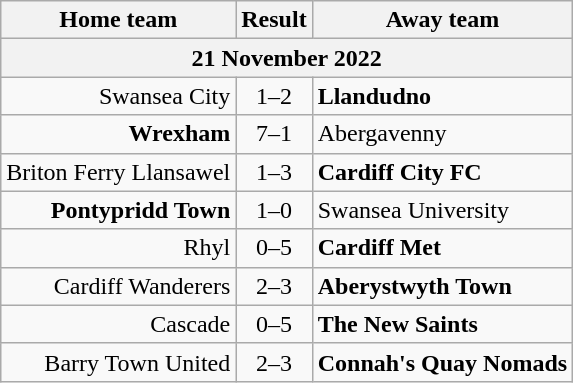<table class="wikitable">
<tr>
<th>Home team</th>
<th>Result</th>
<th>Away team</th>
</tr>
<tr>
<th colspan = 3>21 November 2022</th>
</tr>
<tr>
<td style="text-align:right;">Swansea City</td>
<td style="text-align:center;">1–2</td>
<td><strong>Llandudno</strong></td>
</tr>
<tr>
<td style="text-align:right;"><strong>Wrexham</strong></td>
<td style="text-align:center;">7–1</td>
<td>Abergavenny</td>
</tr>
<tr>
<td style="text-align:right;">Briton Ferry Llansawel</td>
<td style="text-align:center;">1–3</td>
<td><strong>Cardiff City FC</strong></td>
</tr>
<tr>
<td style="text-align:right;"><strong>Pontypridd Town</strong></td>
<td style="text-align:center;">1–0</td>
<td>Swansea University</td>
</tr>
<tr>
<td style="text-align:right;">Rhyl</td>
<td style="text-align:center;">0–5</td>
<td><strong>Cardiff Met</strong></td>
</tr>
<tr>
<td style="text-align:right;">Cardiff Wanderers</td>
<td style="text-align:center;">2–3</td>
<td><strong>Aberystwyth Town</strong></td>
</tr>
<tr>
<td style="text-align:right;">Cascade</td>
<td style="text-align:center;">0–5</td>
<td><strong>The New Saints</strong></td>
</tr>
<tr>
<td style="text-align:right;">Barry Town United</td>
<td style="text-align:center;">2–3</td>
<td><strong>Connah's Quay Nomads</strong></td>
</tr>
</table>
